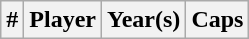<table class="wikitable sortable">
<tr>
<th width=>#</th>
<th width=>Player</th>
<th width=>Year(s)</th>
<th width=>Caps<br></th>
</tr>
</table>
